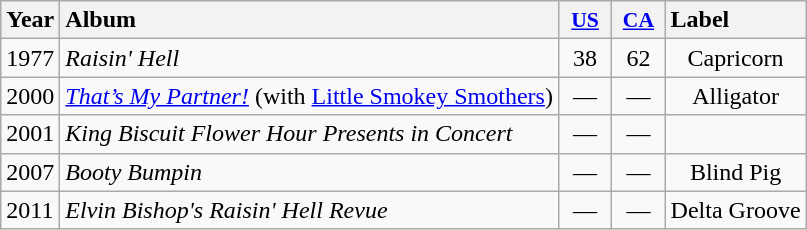<table class="wikitable" style="text-align:center;">
<tr>
<th style="text-align:left;">Year</th>
<th style="text-align:left;">Album</th>
<th style="width:2em;font-size:90%;"><a href='#'>US</a></th>
<th style="width:2em;font-size:90%;"><a href='#'>CA</a></th>
<th style="text-align:left;">Label</th>
</tr>
<tr>
<td style="text-align:left;">1977</td>
<td style="text-align:left;"><em>Raisin' Hell</em></td>
<td style="text-align:center;">38</td>
<td>62</td>
<td style="text-align:center;">Capricorn</td>
</tr>
<tr>
<td style="text-align:left;">2000</td>
<td style="text-align:left;"><em><a href='#'>That’s My Partner!</a></em>  (with <a href='#'>Little Smokey Smothers</a>)</td>
<td style="text-align:center;">—</td>
<td>—</td>
<td>Alligator</td>
</tr>
<tr>
<td style="text-align:left;">2001</td>
<td style="text-align:left;"><em>King Biscuit Flower Hour Presents in Concert</em></td>
<td style="text-align:center;">—</td>
<td>—</td>
<td style="text-align:center;"></td>
</tr>
<tr>
<td style="text-align:left;">2007</td>
<td style="text-align:left;"><em>Booty Bumpin</em></td>
<td style="text-align:center;">—</td>
<td>—</td>
<td style="text-align:center;">Blind Pig</td>
</tr>
<tr>
<td style="text-align:left;">2011</td>
<td style="text-align:left;"><em>Elvin Bishop's Raisin' Hell Revue</em></td>
<td style="text-align:center;">—</td>
<td>—</td>
<td>Delta Groove</td>
</tr>
</table>
